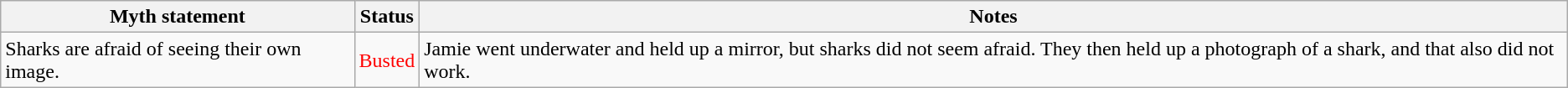<table class="wikitable">
<tr>
<th>Myth statement</th>
<th>Status</th>
<th>Notes</th>
</tr>
<tr>
<td>Sharks are afraid of seeing their own image.</td>
<td style="color:red">Busted</td>
<td>Jamie went underwater and held up a mirror, but sharks did not seem afraid. They then held up a photograph of a shark, and that also did not work.</td>
</tr>
</table>
